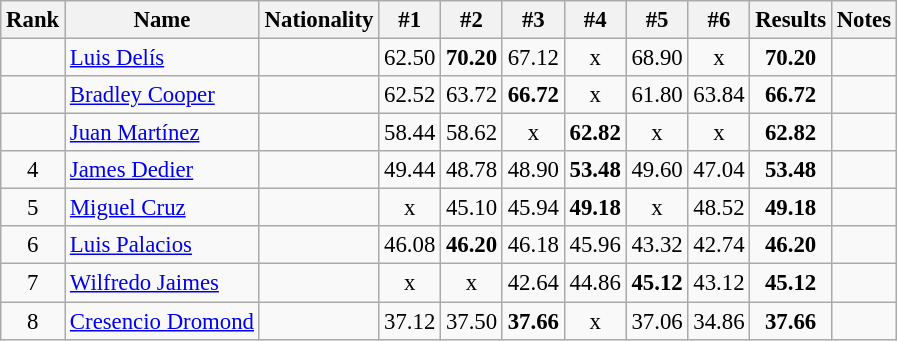<table class="wikitable sortable" style="text-align:center;font-size:95%">
<tr>
<th>Rank</th>
<th>Name</th>
<th>Nationality</th>
<th>#1</th>
<th>#2</th>
<th>#3</th>
<th>#4</th>
<th>#5</th>
<th>#6</th>
<th>Results</th>
<th>Notes</th>
</tr>
<tr>
<td></td>
<td align=left><a href='#'>Luis Delís</a></td>
<td align=left></td>
<td>62.50</td>
<td><strong>70.20</strong></td>
<td>67.12</td>
<td>x</td>
<td>68.90</td>
<td>x</td>
<td><strong>70.20</strong></td>
<td></td>
</tr>
<tr>
<td></td>
<td align=left><a href='#'>Bradley Cooper</a></td>
<td align=left></td>
<td>62.52</td>
<td>63.72</td>
<td><strong>66.72</strong></td>
<td>x</td>
<td>61.80</td>
<td>63.84</td>
<td><strong>66.72</strong></td>
<td></td>
</tr>
<tr>
<td></td>
<td align=left><a href='#'>Juan Martínez</a></td>
<td align=left></td>
<td>58.44</td>
<td>58.62</td>
<td>x</td>
<td><strong>62.82</strong></td>
<td>x</td>
<td>x</td>
<td><strong>62.82</strong></td>
<td></td>
</tr>
<tr>
<td>4</td>
<td align=left><a href='#'>James Dedier</a></td>
<td align=left></td>
<td>49.44</td>
<td>48.78</td>
<td>48.90</td>
<td><strong>53.48</strong></td>
<td>49.60</td>
<td>47.04</td>
<td><strong>53.48</strong></td>
<td></td>
</tr>
<tr>
<td>5</td>
<td align=left><a href='#'>Miguel Cruz</a></td>
<td align=left></td>
<td>x</td>
<td>45.10</td>
<td>45.94</td>
<td><strong>49.18</strong></td>
<td>x</td>
<td>48.52</td>
<td><strong>49.18</strong></td>
<td></td>
</tr>
<tr>
<td>6</td>
<td align=left><a href='#'>Luis Palacios</a></td>
<td align=left></td>
<td>46.08</td>
<td><strong>46.20</strong></td>
<td>46.18</td>
<td>45.96</td>
<td>43.32</td>
<td>42.74</td>
<td><strong>46.20</strong></td>
<td></td>
</tr>
<tr>
<td>7</td>
<td align=left><a href='#'>Wilfredo Jaimes</a></td>
<td align=left></td>
<td>x</td>
<td>x</td>
<td>42.64</td>
<td>44.86</td>
<td><strong>45.12</strong></td>
<td>43.12</td>
<td><strong>45.12</strong></td>
<td></td>
</tr>
<tr>
<td>8</td>
<td align=left><a href='#'>Cresencio Dromond</a></td>
<td align=left></td>
<td>37.12</td>
<td>37.50</td>
<td><strong>37.66</strong></td>
<td>x</td>
<td>37.06</td>
<td>34.86</td>
<td><strong>37.66</strong></td>
<td></td>
</tr>
</table>
